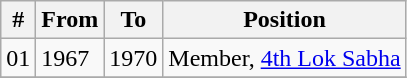<table class="wikitable sortable">
<tr>
<th>#</th>
<th>From</th>
<th>To</th>
<th>Position</th>
</tr>
<tr>
<td>01</td>
<td>1967</td>
<td>1970</td>
<td>Member, <a href='#'>4th Lok Sabha</a></td>
</tr>
<tr>
</tr>
</table>
